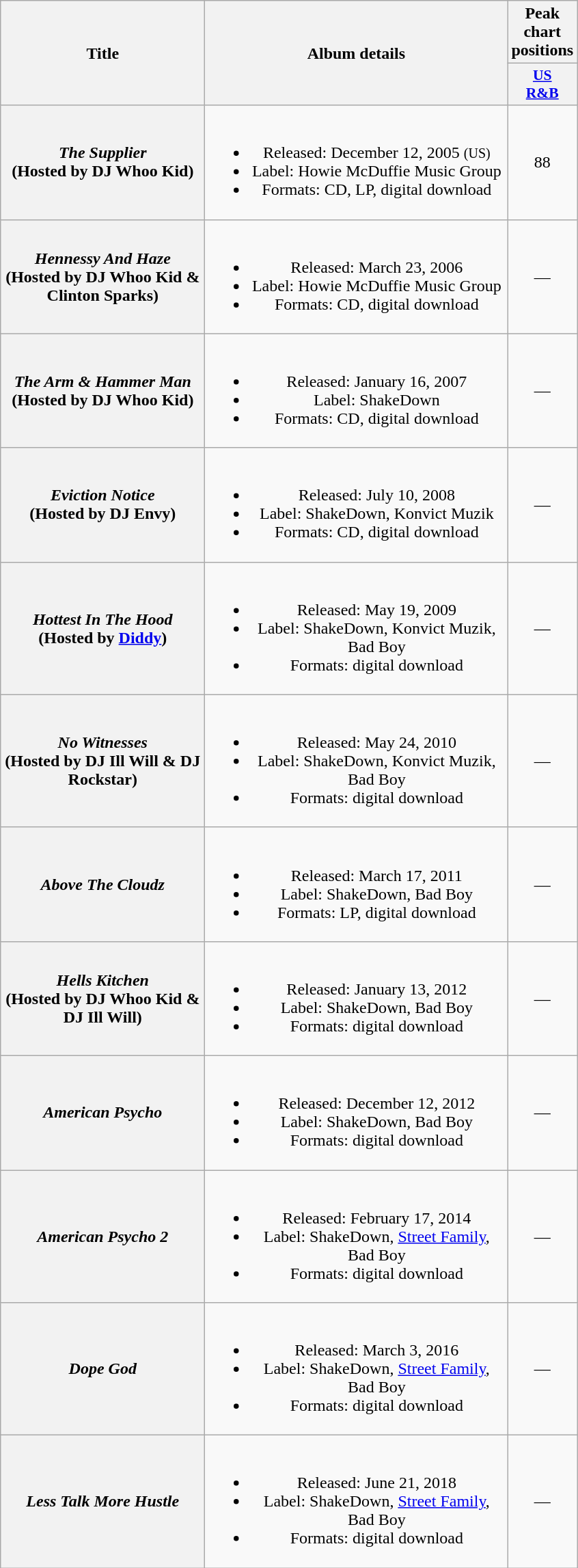<table class="wikitable plainrowheaders" style="text-align:center;">
<tr>
<th scope="col" rowspan="2" style="width:12em;">Title</th>
<th scope="col" rowspan="2" style="width:18em;">Album details</th>
<th scope="col">Peak chart positions</th>
</tr>
<tr>
<th scope="col" style="width:3em;font-size:90%;"><a href='#'>US<br>R&B</a></th>
</tr>
<tr>
<th scope="row"><em>The Supplier</em><br><span>(Hosted by DJ Whoo Kid)</span></th>
<td><br><ul><li>Released: December 12, 2005 <small>(US)</small></li><li>Label: Howie McDuffie Music Group</li><li>Formats: CD, LP, digital download</li></ul></td>
<td>88</td>
</tr>
<tr>
<th scope="row"><em>Hennessy And Haze</em><br><span>(Hosted by DJ Whoo Kid & Clinton Sparks)</span></th>
<td><br><ul><li>Released: March 23, 2006</li><li>Label: Howie McDuffie Music Group</li><li>Formats: CD, digital download</li></ul></td>
<td>—</td>
</tr>
<tr>
<th scope="row"><em>The Arm & Hammer Man</em><br><span>(Hosted by DJ Whoo Kid)</span></th>
<td><br><ul><li>Released: January 16, 2007</li><li>Label: ShakeDown</li><li>Formats: CD, digital download</li></ul></td>
<td>—</td>
</tr>
<tr>
<th scope="row"><em>Eviction Notice</em><br><span>(Hosted by DJ Envy)</span></th>
<td><br><ul><li>Released: July 10, 2008</li><li>Label: ShakeDown, Konvict Muzik</li><li>Formats: CD, digital download</li></ul></td>
<td>—</td>
</tr>
<tr>
<th scope="row"><em>Hottest In The Hood</em><br><span>(Hosted by <a href='#'>Diddy</a>)</span></th>
<td><br><ul><li>Released: May 19, 2009</li><li>Label: ShakeDown, Konvict Muzik, Bad Boy</li><li>Formats: digital download</li></ul></td>
<td>—</td>
</tr>
<tr>
<th scope="row"><em>No Witnesses</em><br><span>(Hosted by DJ Ill Will & DJ Rockstar)</span></th>
<td><br><ul><li>Released: May 24, 2010</li><li>Label: ShakeDown, Konvict Muzik, Bad Boy</li><li>Formats: digital download</li></ul></td>
<td>—</td>
</tr>
<tr>
<th scope="row"><em>Above The Cloudz</em></th>
<td><br><ul><li>Released: March 17, 2011</li><li>Label: ShakeDown, Bad Boy</li><li>Formats: LP, digital download</li></ul></td>
<td>—</td>
</tr>
<tr>
<th scope="row"><em> Hells Kitchen</em><br><span>(Hosted by DJ Whoo Kid & DJ Ill Will)</span></th>
<td><br><ul><li>Released: January 13, 2012</li><li>Label: ShakeDown, Bad Boy</li><li>Formats: digital download</li></ul></td>
<td>—</td>
</tr>
<tr>
<th scope="row"><em> American Psycho</em></th>
<td><br><ul><li>Released: December 12, 2012</li><li>Label: ShakeDown, Bad Boy</li><li>Formats: digital download</li></ul></td>
<td>—</td>
</tr>
<tr>
<th scope="row"><em> American Psycho 2</em></th>
<td><br><ul><li>Released: February 17, 2014</li><li>Label: ShakeDown, <a href='#'>Street Family</a>, Bad Boy</li><li>Formats: digital download</li></ul></td>
<td>—</td>
</tr>
<tr>
<th scope="row"><em> Dope God</em></th>
<td><br><ul><li>Released: March 3, 2016</li><li>Label: ShakeDown, <a href='#'>Street Family</a>, Bad Boy</li><li>Formats: digital download</li></ul></td>
<td>—</td>
</tr>
<tr>
<th scope="row"><em> Less Talk More Hustle</em></th>
<td><br><ul><li>Released: June 21, 2018</li><li>Label: ShakeDown, <a href='#'>Street Family</a>, Bad Boy</li><li>Formats: digital download</li></ul></td>
<td>—</td>
</tr>
</table>
